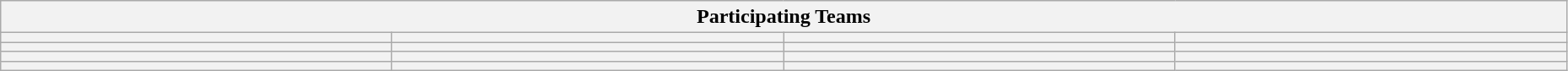<table class="wikitable" style="width:98%;">
<tr>
<th colspan=4><strong>Participating Teams</strong></th>
</tr>
<tr>
<th style="width:25%;"></th>
<th style="width:25%;"></th>
<th style="width:25%;"></th>
<th style="width:25%;"></th>
</tr>
<tr>
<th style="width:25%;"></th>
<th style="width:25%;"></th>
<th style="width:25%;"></th>
<th style="width:25%;"></th>
</tr>
<tr>
<th style="width:25%;"></th>
<th style="width:25%;"></th>
<th style="width:25%;"></th>
<th style="width:25%;"></th>
</tr>
<tr>
<th style="width:25%;"></th>
<th style="width:25%;"></th>
<th style="width:25%;"></th>
<th style="width:25%;"></th>
</tr>
</table>
